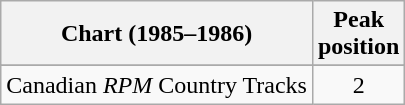<table class="wikitable sortable">
<tr>
<th align="left">Chart (1985–1986)</th>
<th align="center">Peak<br>position</th>
</tr>
<tr>
</tr>
<tr>
<td align="left">Canadian <em>RPM</em> Country Tracks</td>
<td align="center">2</td>
</tr>
</table>
